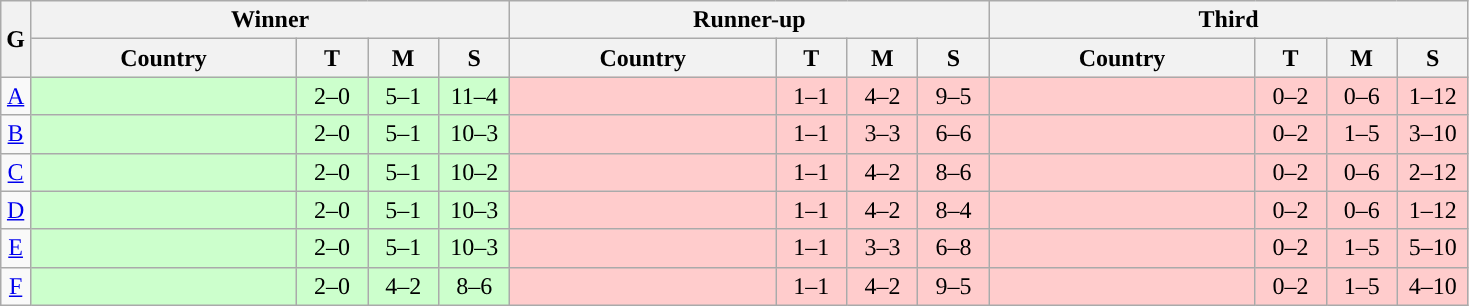<table class="wikitable nowrap" style=text-align:center>
<tr>
<th rowspan=2>G</th>
<th colspan=4>Winner</th>
<th colspan=4>Runner-up</th>
<th colspan=4>Third</th>
</tr>
<tr>
<th width=170>Country</th>
<th width=40>T</th>
<th width=40>M</th>
<th width=40>S</th>
<th width=170>Country</th>
<th width=40>T</th>
<th width=40>M</th>
<th width=40>S</th>
<th width=170>Country</th>
<th width=40>T</th>
<th width=40>M</th>
<th width=40>S</th>
</tr>
<tr>
<td><a href='#'>A</a></td>
<td style=text-align:left;background:#ccffcc> </td>
<td style=background:#ccffcc>2–0</td>
<td style=background:#ccffcc>5–1</td>
<td style=background:#ccffcc>11–4</td>
<td style=text-align:left;background:#ffcccc> </td>
<td style=background:#ffcccc>1–1</td>
<td style=background:#ffcccc>4–2</td>
<td style=background:#ffcccc>9–5</td>
<td style=text-align:left;background:#ffcccc></td>
<td style=background:#ffcccc>0–2</td>
<td style=background:#ffcccc>0–6</td>
<td style=background:#ffcccc>1–12</td>
</tr>
<tr>
<td><a href='#'>B</a></td>
<td style=text-align:left;background:#ccffcc></td>
<td style=background:#ccffcc>2–0</td>
<td style=background:#ccffcc>5–1</td>
<td style=background:#ccffcc>10–3</td>
<td style=text-align:left;background:#ffcccc> </td>
<td style="background: #ffcccc">1–1</td>
<td style="background: #ffcccc">3–3</td>
<td style="background: #ffcccc">6–6</td>
<td style=text-align:left;background:#ffcccc></td>
<td style="background: #ffcccc">0–2</td>
<td style="background: #ffcccc">1–5</td>
<td style="background: #ffcccc">3–10</td>
</tr>
<tr>
<td><a href='#'>C</a></td>
<td style=text-align:left;background:#ccffcc></td>
<td style="background: #ccffcc">2–0</td>
<td style="background: #ccffcc">5–1</td>
<td style="background: #ccffcc">10–2</td>
<td style=text-align:left;background:#ffcccc> </td>
<td style="background: #ffcccc">1–1</td>
<td style="background: #ffcccc">4–2</td>
<td style="background: #ffcccc">8–6</td>
<td style=text-align:left;background:#ffcccc></td>
<td style="background: #ffcccc">0–2</td>
<td style="background: #ffcccc">0–6</td>
<td style="background: #ffcccc">2–12</td>
</tr>
<tr>
<td><a href='#'>D</a></td>
<td style=text-align:left;background:#ccffcc></td>
<td style=background:#ccffcc>2–0</td>
<td style=background:#ccffcc>5–1</td>
<td style=background:#ccffcc>10–3</td>
<td style=text-align:left;background:#ffcccc> </td>
<td style="background: #ffcccc">1–1</td>
<td style="background: #ffcccc">4–2</td>
<td style="background: #ffcccc">8–4</td>
<td style=text-align:left;background:#ffcccc></td>
<td style="background: #ffcccc">0–2</td>
<td style="background: #ffcccc">0–6</td>
<td style="background: #ffcccc">1–12</td>
</tr>
<tr>
<td><a href='#'>E</a></td>
<td style=text-align:left;background:#ccffcc></td>
<td style=background:#ccffcc>2–0</td>
<td style=background:#ccffcc>5–1</td>
<td style=background:#ccffcc>10–3</td>
<td style=text-align:left;background:#ffcccc> </td>
<td style="background: #ffcccc">1–1</td>
<td style="background: #ffcccc">3–3</td>
<td style="background: #ffcccc">6–8</td>
<td style=text-align:left;background:#ffcccc></td>
<td style="background: #ffcccc">0–2</td>
<td style="background: #ffcccc">1–5</td>
<td style="background: #ffcccc">5–10</td>
</tr>
<tr>
<td><a href='#'>F</a></td>
<td style=text-align:left;background:#ccffcc> </td>
<td style=background:#ccffcc>2–0</td>
<td style=background:#ccffcc>4–2</td>
<td style=background:#ccffcc>8–6</td>
<td style=text-align:left;background:#ffcccc> </td>
<td style="background: #ffcccc">1–1</td>
<td style="background: #ffcccc">4–2</td>
<td style="background: #ffcccc">9–5</td>
<td style=text-align:left;background:#ffcccc></td>
<td style="background: #ffcccc">0–2</td>
<td style="background: #ffcccc">1–5</td>
<td style="background: #ffcccc">4–10</td>
</tr>
</table>
